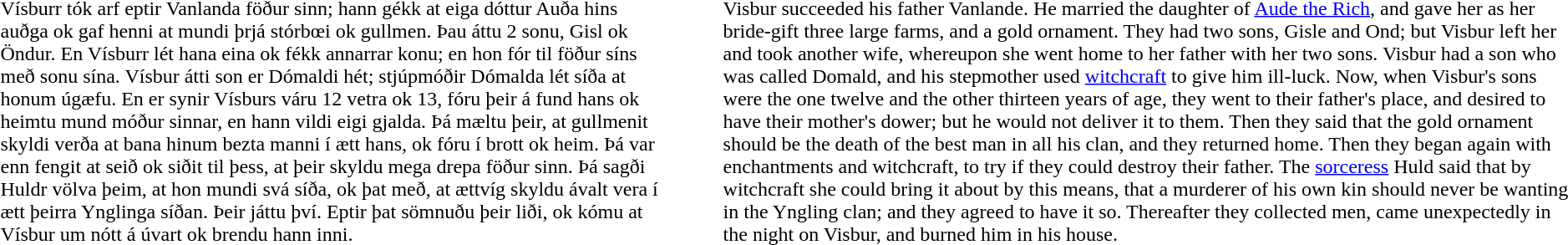<table cellpadding=3>
<tr>
<td><br>Vísburr tók arf eptir Vanlanda föður sinn; hann gékk at eiga dóttur Auða hins auðga ok gaf henni at mundi þrjá stórbœi ok gullmen. Þau áttu 2 sonu, Gisl ok Öndur. En Vísburr lét hana eina ok fékk annarrar konu; en hon fór til föður síns með sonu sína. Vísbur átti son er Dómaldi hét; stjúpmóðir Dómalda lét síða at honum úgæfu. En er synir Vísburs váru 12 vetra ok 13, fóru þeir á fund hans ok heimtu mund móður sinnar, en hann vildi eigi gjalda. Þá mæltu þeir, at gullmenit skyldi verða at bana hinum bezta manni í ætt hans, ok fóru í brott ok heim. Þá var enn fengit at seið ok siðit til þess, at þeir skyldu mega drepa föður sinn. Þá sagði Huldr völva þeim, at hon mundi svá síða, ok þat með, at ættvíg skyldu ávalt vera í ætt þeirra Ynglinga síðan. Þeir játtu því. Eptir þat sömnuðu þeir liði, ok kómu at Vísbur um nótt á úvart ok brendu hann inni.</td>
<td width="30"></td>
<td><br>Visbur succeeded his father Vanlande. He married the daughter of
<a href='#'>Aude the Rich</a>, and gave her as her bride-gift three large farms,
and a gold ornament. They had two sons, Gisle and Ond; but
Visbur left her and took another wife, whereupon she went home to
her father with her two sons. Visbur had a son who was called
Domald, and his stepmother used <a href='#'>witchcraft</a> to give him ill-luck.
Now, when Visbur's sons were the one twelve and the other
thirteen years of age, they went to their father's place, and
desired to have their mother's dower; but he would not deliver it
to them. Then they said that the gold ornament should be the
death of the best man in all his clan, and they returned home. 
Then they began again with enchantments and witchcraft, to try if
they could destroy their father. The <a href='#'>sorceress</a> Huld said that by
witchcraft she could bring it about by this means, that a
murderer of his own kin should never be wanting in the Yngling
clan; and they agreed to have it so. Thereafter they collected
men, came unexpectedly in the night on Visbur, and burned him in
his house.</td>
</tr>
</table>
